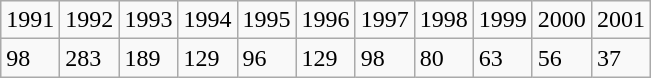<table class = "wikitable">
<tr>
<td>1991</td>
<td>1992</td>
<td>1993</td>
<td>1994</td>
<td>1995</td>
<td>1996</td>
<td>1997</td>
<td>1998</td>
<td>1999</td>
<td>2000</td>
<td>2001</td>
</tr>
<tr>
<td>98</td>
<td>283</td>
<td>189</td>
<td>129</td>
<td>96</td>
<td>129</td>
<td>98</td>
<td>80</td>
<td>63</td>
<td>56</td>
<td>37</td>
</tr>
</table>
